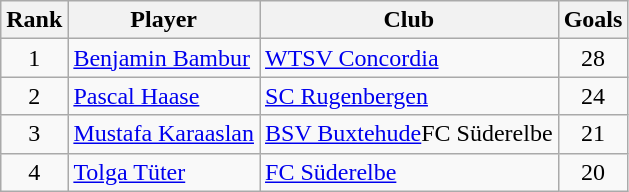<table class="wikitable" style="text-align:center">
<tr>
<th>Rank</th>
<th>Player</th>
<th>Club</th>
<th>Goals</th>
</tr>
<tr>
<td>1</td>
<td align="left"> <a href='#'>Benjamin Bambur</a></td>
<td align="left"><a href='#'>WTSV Concordia</a></td>
<td>28</td>
</tr>
<tr>
<td>2</td>
<td align="left"> <a href='#'>Pascal Haase</a></td>
<td align="left"><a href='#'>SC Rugenbergen</a></td>
<td>24</td>
</tr>
<tr>
<td>3</td>
<td align="left"> <a href='#'>Mustafa Karaaslan</a></td>
<td align="left"><a href='#'>BSV Buxtehude</a>FC Süderelbe</td>
<td>21</td>
</tr>
<tr>
<td>4</td>
<td align="left"> <a href='#'>Tolga Tüter</a></td>
<td align="left"><a href='#'>FC Süderelbe</a></td>
<td>20</td>
</tr>
</table>
